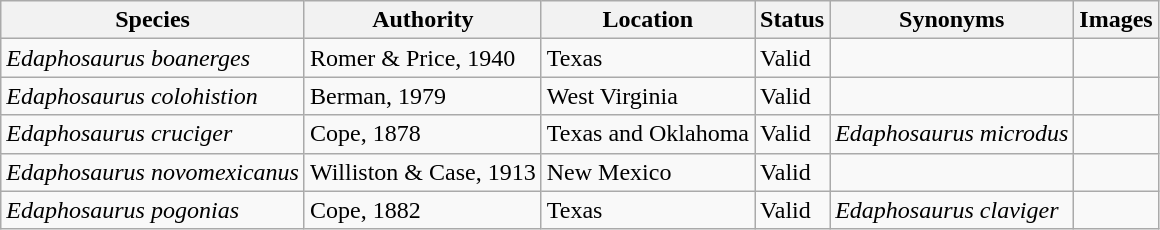<table class="wikitable sortable">
<tr>
<th>Species</th>
<th>Authority</th>
<th>Location</th>
<th>Status</th>
<th>Synonyms</th>
<th class="unsortable">Images</th>
</tr>
<tr>
<td><em>Edaphosaurus boanerges</em></td>
<td>Romer & Price, 1940</td>
<td>Texas</td>
<td>Valid</td>
<td></td>
<td></td>
</tr>
<tr>
<td><em>Edaphosaurus colohistion</em></td>
<td>Berman, 1979</td>
<td>West Virginia</td>
<td>Valid</td>
<td></td>
<td></td>
</tr>
<tr>
<td><em>Edaphosaurus cruciger</em></td>
<td>Cope, 1878</td>
<td>Texas and Oklahoma</td>
<td>Valid</td>
<td><em>Edaphosaurus microdus</em></td>
<td></td>
</tr>
<tr>
<td><em>Edaphosaurus novomexicanus</em></td>
<td>Williston & Case, 1913</td>
<td>New Mexico</td>
<td>Valid</td>
<td></td>
<td></td>
</tr>
<tr>
<td><em>Edaphosaurus pogonias</em></td>
<td>Cope, 1882</td>
<td>Texas</td>
<td>Valid</td>
<td><em>Edaphosaurus claviger</em></td>
<td></td>
</tr>
</table>
